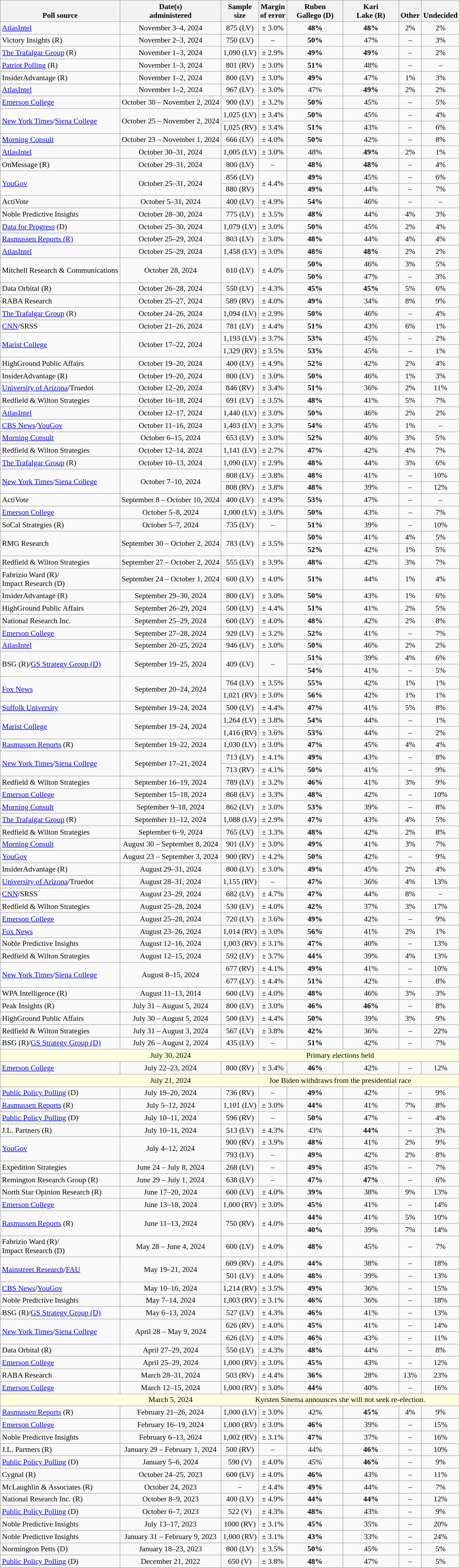<table class="wikitable" style="font-size:90%;text-align:center;">
<tr style="vertical-align:bottom">
<th>Poll source</th>
<th>Date(s)<br>administered</th>
<th>Sample<br>size</th>
<th>Margin<br>of error</th>
<th style="width:100px;">Ruben<br>Gallego (D)</th>
<th style="width:100px;">Kari<br>Lake (R)</th>
<th>Other</th>
<th>Undecided</th>
</tr>
<tr>
<td style="text-align:left;"><a href='#'>AtlasIntel</a></td>
<td>November 3–4, 2024</td>
<td>875 (LV)</td>
<td>± 3.0%</td>
<td><strong>48%</strong></td>
<td><strong>48%</strong></td>
<td>2%</td>
<td>2%</td>
</tr>
<tr>
<td style="text-align:left;">Victory Insights (R)</td>
<td>November 2–3, 2024</td>
<td>750 (LV)</td>
<td>–</td>
<td><strong>50%</strong></td>
<td>47%</td>
<td>–</td>
<td>3%</td>
</tr>
<tr>
<td style="text-align:left;"><a href='#'>The Trafalgar Group</a> (R)</td>
<td>November 1–3, 2024</td>
<td>1,090 (LV)</td>
<td>± 2.9%</td>
<td><strong>49%</strong></td>
<td><strong>49%</strong></td>
<td>–</td>
<td>2%</td>
</tr>
<tr>
<td style="text-align:left;"><a href='#'>Patriot Polling</a> (R)</td>
<td>November 1–3, 2024</td>
<td>801 (RV)</td>
<td>± 3.0%</td>
<td><strong>51%</strong></td>
<td>48%</td>
<td>–</td>
<td>–</td>
</tr>
<tr>
<td style="text-align:left;">InsiderAdvantage (R)</td>
<td>November 1–2, 2024</td>
<td>800 (LV)</td>
<td>± 3.0%</td>
<td><strong>49%</strong></td>
<td>47%</td>
<td>1%</td>
<td>3%</td>
</tr>
<tr>
<td style="text-align:left;"><a href='#'>AtlasIntel</a></td>
<td>November 1–2, 2024</td>
<td>967 (LV)</td>
<td>± 3.0%</td>
<td>47%</td>
<td><strong>49%</strong></td>
<td>2%</td>
<td>2%</td>
</tr>
<tr>
<td style="text-align:left;"><a href='#'>Emerson College</a></td>
<td>October 30 – November 2, 2024</td>
<td>900 (LV)</td>
<td>± 3.2%</td>
<td><strong>50%</strong></td>
<td>45%</td>
<td>–</td>
<td>5%</td>
</tr>
<tr>
<td rowspan="2" style="text-align:left;"><a href='#'>New York Times</a>/<a href='#'>Siena College</a></td>
<td rowspan="2">October 25 – November 2, 2024</td>
<td>1,025 (LV)</td>
<td>± 3.4%</td>
<td><strong>50%</strong></td>
<td>45%</td>
<td>–</td>
<td>4%</td>
</tr>
<tr>
<td>1,025 (RV)</td>
<td>± 3.4%</td>
<td><strong>51%</strong></td>
<td>43%</td>
<td>–</td>
<td>6%</td>
</tr>
<tr>
<td style="text-align:left;"><a href='#'>Morning Consult</a></td>
<td>October 23 – November 1, 2024</td>
<td>666 (LV)</td>
<td>± 4.0%</td>
<td><strong>50%</strong></td>
<td>42%</td>
<td>–</td>
<td>8%</td>
</tr>
<tr>
<td style="text-align:left;"><a href='#'>AtlasIntel</a></td>
<td>October 30–31, 2024</td>
<td>1,005 (LV)</td>
<td>± 3.0%</td>
<td>48%</td>
<td><strong>49%</strong></td>
<td>2%</td>
<td>1%</td>
</tr>
<tr>
<td style="text-align:left;">OnMessage (R)</td>
<td>October 29–31, 2024</td>
<td>800 (LV)</td>
<td>–</td>
<td><strong>48%</strong></td>
<td><strong>48%</strong></td>
<td>–</td>
<td>4%</td>
</tr>
<tr>
<td style="text-align:left;"rowspan= "2"><a href='#'>YouGov</a></td>
<td rowspan= "2">October 25–31, 2024</td>
<td>856 (LV)</td>
<td rowspan= "2">± 4.4%</td>
<td><strong>49%</strong></td>
<td>45%</td>
<td>–</td>
<td>6%</td>
</tr>
<tr>
<td>880 (RV)</td>
<td><strong>49%</strong></td>
<td>44%</td>
<td>–</td>
<td>7%</td>
</tr>
<tr>
<td style="text-align:left;">ActiVote</td>
<td>October 5–31, 2024</td>
<td>400 (LV)</td>
<td>± 4.9%</td>
<td><strong>54%</strong></td>
<td>46%</td>
<td>–</td>
<td>–</td>
</tr>
<tr>
<td style="text-align:left;">Noble Predictive Insights</td>
<td>October 28–30, 2024</td>
<td>775 (LV)</td>
<td>± 3.5%</td>
<td><strong>48%</strong></td>
<td>44%</td>
<td>4%</td>
<td>3%</td>
</tr>
<tr>
<td style="text-align:left;"><a href='#'>Data for Progress</a> (D)</td>
<td>October 25–30, 2024</td>
<td>1,079 (LV)</td>
<td>± 3.0%</td>
<td><strong>50%</strong></td>
<td>45%</td>
<td>2%</td>
<td>4%</td>
</tr>
<tr>
<td style="text-align:left;"><a href='#'>Rasmussen Reports (R)</a></td>
<td>October 25–29, 2024</td>
<td>803 (LV)</td>
<td>± 3.0%</td>
<td><strong>48%</strong></td>
<td>44%</td>
<td>4%</td>
<td>4%</td>
</tr>
<tr>
<td style="text-align:left;"><a href='#'>AtlasIntel</a></td>
<td>October 25–29, 2024</td>
<td>1,458 (LV)</td>
<td>± 3.0%</td>
<td><strong>48%</strong></td>
<td><strong>48%</strong></td>
<td>2%</td>
<td>2%</td>
</tr>
<tr>
<td rowspan= "2" style="text-align:left;">Mitchell Research & Communications</td>
<td rowspan= "2">October 28, 2024</td>
<td rowspan= "2">610 (LV)</td>
<td rowspan= "2">± 4.0%</td>
<td><strong>50%</strong></td>
<td>46%</td>
<td>3%</td>
<td>5%</td>
</tr>
<tr>
<td><strong>50%</strong></td>
<td>47%</td>
<td>–</td>
<td>3%</td>
</tr>
<tr>
<td style="text-align:left;">Data Orbital (R)</td>
<td>October 26–28, 2024</td>
<td>550 (LV)</td>
<td>± 4.3%</td>
<td><strong>45%</strong></td>
<td><strong>45%</strong></td>
<td>5%</td>
<td>6%</td>
</tr>
<tr>
<td style="text-align:left;">RABA Research</td>
<td>October 25–27, 2024</td>
<td>589 (RV)</td>
<td>± 4.0%</td>
<td><strong>49%</strong></td>
<td>34%</td>
<td>8%</td>
<td>9%</td>
</tr>
<tr>
<td style="text-align:left;"><a href='#'>The Trafalgar Group</a> (R)</td>
<td>October 24–26, 2024</td>
<td>1,094 (LV)</td>
<td>± 2.9%</td>
<td><strong>50%</strong></td>
<td>46%</td>
<td>–</td>
<td>4%</td>
</tr>
<tr>
<td style="text-align:left;"><a href='#'>CNN</a>/SRSS</td>
<td>October 21–26, 2024</td>
<td>781 (LV)</td>
<td>± 4.4%</td>
<td><strong>51%</strong></td>
<td>43%</td>
<td>6%</td>
<td>1%</td>
</tr>
<tr>
<td rowspan="2" style="text-align:left;"><a href='#'>Marist College</a></td>
<td rowspan="2">October 17–22, 2024</td>
<td>1,193 (LV)</td>
<td>± 3.7%</td>
<td><strong>53%</strong></td>
<td>45%</td>
<td>–</td>
<td>2%</td>
</tr>
<tr>
<td>1,329 (RV)</td>
<td>± 3.5%</td>
<td><strong>53%</strong></td>
<td>45%</td>
<td>–</td>
<td>1%</td>
</tr>
<tr>
<td style="text-align:left;">HighGround Public Affairs</td>
<td>October 19–20, 2024</td>
<td>400 (LV)</td>
<td>± 4.9%</td>
<td><strong>52%</strong></td>
<td>42%</td>
<td>2%</td>
<td>4%</td>
</tr>
<tr>
<td style="text-align:left;">InsiderAdvantage (R)</td>
<td>October 19–20, 2024</td>
<td>800 (LV)</td>
<td>± 3.0%</td>
<td><strong>50%</strong></td>
<td>46%</td>
<td>1%</td>
<td>3%</td>
</tr>
<tr>
<td style="text-align:left;"><a href='#'>University of Arizona</a>/Truedot</td>
<td>October 12–20, 2024</td>
<td>846 (RV)</td>
<td>± 3.4%</td>
<td><strong>51%</strong></td>
<td>36%</td>
<td>2%</td>
<td>11%</td>
</tr>
<tr>
<td style="text-align:left;">Redfield & Wilton Strategies</td>
<td>October 16–18, 2024</td>
<td>691 (LV)</td>
<td>± 3.5%</td>
<td><strong>48%</strong></td>
<td>41%</td>
<td>5%</td>
<td>7%</td>
</tr>
<tr>
<td style="text-align:left;"><a href='#'>AtlasIntel</a></td>
<td>October 12–17, 2024</td>
<td>1,440 (LV)</td>
<td>± 3.0%</td>
<td><strong>50%</strong></td>
<td>46%</td>
<td>2%</td>
<td>2%</td>
</tr>
<tr>
<td style="text-align:left;"><a href='#'>CBS News</a>/<a href='#'>YouGov</a></td>
<td>October 11–16, 2024</td>
<td>1,403 (LV)</td>
<td>± 3.3%</td>
<td><strong>54%</strong></td>
<td>45%</td>
<td>1%</td>
<td>–</td>
</tr>
<tr>
<td style="text-align:left;"><a href='#'>Morning Consult</a></td>
<td>October 6–15, 2024</td>
<td>653 (LV)</td>
<td>± 3.0%</td>
<td><strong>52%</strong></td>
<td>40%</td>
<td>3%</td>
<td>5%</td>
</tr>
<tr>
<td style="text-align:left;">Redfield & Wilton Strategies</td>
<td>October 12–14, 2024</td>
<td>1,141 (LV)</td>
<td>± 2.7%</td>
<td><strong>47%</strong></td>
<td>42%</td>
<td>4%</td>
<td>7%</td>
</tr>
<tr>
<td style="text-align:left;"><a href='#'>The Trafalgar Group</a> (R)</td>
<td>October 10–13, 2024</td>
<td>1,090 (LV)</td>
<td>± 2.9%</td>
<td><strong>48%</strong></td>
<td>44%</td>
<td>3%</td>
<td>6%</td>
</tr>
<tr>
<td rowspan="2" style="text-align:left;"><a href='#'>New York Times</a>/<a href='#'>Siena College</a></td>
<td rowspan="2">October 7–10, 2024</td>
<td>808 (LV)</td>
<td>± 3.8%</td>
<td><strong>48%</strong></td>
<td>41%</td>
<td>–</td>
<td>10%</td>
</tr>
<tr>
<td>808 (RV)</td>
<td>± 3.8%</td>
<td><strong>48%</strong></td>
<td>39%</td>
<td>–</td>
<td>12%</td>
</tr>
<tr>
<td style="text-align:left;">ActiVote</td>
<td>September 8 – October 10, 2024</td>
<td>400 (LV)</td>
<td>± 4.9%</td>
<td><strong>53%</strong></td>
<td>47%</td>
<td>–</td>
<td>–</td>
</tr>
<tr>
<td style="text-align:left;"><a href='#'>Emerson College</a></td>
<td>October 5–8, 2024</td>
<td>1,000 (LV)</td>
<td>± 3.0%</td>
<td><strong>50%</strong></td>
<td>43%</td>
<td>–</td>
<td>7%</td>
</tr>
<tr>
<td style="text-align:left;">SoCal Strategies (R)</td>
<td>October 5–7, 2024</td>
<td>735 (LV)</td>
<td>–</td>
<td><strong>51%</strong></td>
<td>39%</td>
<td>–</td>
<td>10%</td>
</tr>
<tr>
<td style="text-align:left;" rowspan="2">RMG Research</td>
<td rowspan="2">September 30 – October 2, 2024</td>
<td rowspan="2">783 (LV)</td>
<td rowspan="2">± 3.5%</td>
<td><strong>50%</strong></td>
<td>41%</td>
<td>4%</td>
<td>5%</td>
</tr>
<tr>
<td><strong>52%</strong></td>
<td>42%</td>
<td>1%</td>
<td>5%</td>
</tr>
<tr>
<td style="text-align:left;">Redfield & Wilton Strategies</td>
<td>September 27 – October 2, 2024</td>
<td>555 (LV)</td>
<td>± 3.9%</td>
<td><strong>48%</strong></td>
<td>42%</td>
<td>3%</td>
<td>7%</td>
</tr>
<tr>
<td style="text-align:left;">Fabrizio Ward (R)/<br>Impact Research (D)</td>
<td>September 24 – October 1, 2024</td>
<td>600 (LV)</td>
<td>± 4.0%</td>
<td><strong>51%</strong></td>
<td>44%</td>
<td>1%</td>
<td>4%</td>
</tr>
<tr>
<td style="text-align:left;">InsiderAdvantage (R)</td>
<td>September 29–30, 2024</td>
<td>800 (LV)</td>
<td>± 3.0%</td>
<td><strong>50%</strong></td>
<td>43%</td>
<td>1%</td>
<td>6%</td>
</tr>
<tr>
<td style="text-align:left;">HighGround Public Affairs</td>
<td>September 26–29, 2024</td>
<td>500 (LV)</td>
<td>± 4.4%</td>
<td><strong>51%</strong></td>
<td>41%</td>
<td>2%</td>
<td>5%</td>
</tr>
<tr>
<td style="text-align:left;">National Research Inc.</td>
<td>September 25–29, 2024</td>
<td>600 (LV)</td>
<td>± 4.0%</td>
<td><strong>48%</strong></td>
<td>42%</td>
<td>2%</td>
<td>8%</td>
</tr>
<tr>
<td style="text-align:left;"><a href='#'>Emerson College</a></td>
<td>September 27–28, 2024</td>
<td>920 (LV)</td>
<td>± 3.2%</td>
<td><strong>52%</strong></td>
<td>41%</td>
<td>–</td>
<td>7%</td>
</tr>
<tr>
<td style="text-align:left;"><a href='#'>AtlasIntel</a></td>
<td>September 20–25, 2024</td>
<td>946 (LV)</td>
<td>± 3.0%</td>
<td><strong>50%</strong></td>
<td>46%</td>
<td>2%</td>
<td>2%</td>
</tr>
<tr>
<td rowspan="2" style="text-align:left;">BSG (R)/<a href='#'>GS Strategy Group (D)</a></td>
<td rowspan="2">September 19–25, 2024</td>
<td rowspan="2">409 (LV)</td>
<td rowspan="2">–</td>
<td><strong>51%</strong></td>
<td>39%</td>
<td>4%</td>
<td>6%</td>
</tr>
<tr>
<td><strong>54%</strong></td>
<td>41%</td>
<td>–</td>
<td>5%</td>
</tr>
<tr>
<td rowspan="2" style="text-align:left;"><a href='#'>Fox News</a></td>
<td rowspan="2">September 20–24, 2024</td>
<td>764 (LV)</td>
<td>± 3.5%</td>
<td><strong>55%</strong></td>
<td>42%</td>
<td>1%</td>
<td>1%</td>
</tr>
<tr>
<td>1,021 (RV)</td>
<td>± 3.0%</td>
<td><strong>56%</strong></td>
<td>42%</td>
<td>1%</td>
<td>1%</td>
</tr>
<tr>
<td style="text-align:left;"><a href='#'>Suffolk University</a></td>
<td>September 19–24, 2024</td>
<td>500 (LV)</td>
<td>± 4.4%</td>
<td><strong>47%</strong></td>
<td>41%</td>
<td>5%</td>
<td>8%</td>
</tr>
<tr>
<td rowspan="2" style="text-align:left;"><a href='#'>Marist College</a></td>
<td rowspan="2">September 19–24, 2024</td>
<td>1,264 (LV)</td>
<td>± 3.8%</td>
<td><strong>54%</strong></td>
<td>44%</td>
<td>–</td>
<td>1%</td>
</tr>
<tr>
<td>1,416 (RV)</td>
<td>± 3.6%</td>
<td><strong>53%</strong></td>
<td>44%</td>
<td>–</td>
<td>2%</td>
</tr>
<tr>
<td style="text-align:left;"><a href='#'>Rasmussen Reports</a> (R)</td>
<td>September 19–22, 2024</td>
<td>1,030 (LV)</td>
<td>± 3.0%</td>
<td><strong>47%</strong></td>
<td>45%</td>
<td>4%</td>
<td>4%</td>
</tr>
<tr>
<td rowspan="2" style="text-align:left;"><a href='#'>New York Times</a>/<a href='#'>Siena College</a></td>
<td rowspan="2">September 17–21, 2024</td>
<td>713 (LV)</td>
<td>± 4.1%</td>
<td><strong>49%</strong></td>
<td>43%</td>
<td>–</td>
<td>8%</td>
</tr>
<tr>
<td>713 (RV)</td>
<td>± 4.1%</td>
<td><strong>50%</strong></td>
<td>41%</td>
<td>–</td>
<td>9%</td>
</tr>
<tr>
<td style="text-align:left;">Redfield & Wilton Strategies</td>
<td>September 16–19, 2024</td>
<td>789 (LV)</td>
<td>± 3.2%</td>
<td><strong>46%</strong></td>
<td>41%</td>
<td>3%</td>
<td>9%</td>
</tr>
<tr>
<td style="text-align:left;"><a href='#'>Emerson College</a></td>
<td>September 15–18, 2024</td>
<td>868 (LV)</td>
<td>± 3.3%</td>
<td><strong>48%</strong></td>
<td>42%</td>
<td>–</td>
<td>10%</td>
</tr>
<tr>
<td style="text-align:left;"><a href='#'>Morning Consult</a></td>
<td>September 9–18, 2024</td>
<td>862 (LV)</td>
<td>± 3.0%</td>
<td><strong>53%</strong></td>
<td>39%</td>
<td>–</td>
<td>8%</td>
</tr>
<tr>
<td style="text-align:left;"><a href='#'>The Trafalgar Group</a> (R)</td>
<td>September 11–12, 2024</td>
<td>1,088 (LV)</td>
<td>± 2.9%</td>
<td><strong>47%</strong></td>
<td>43%</td>
<td>4%</td>
<td>5%</td>
</tr>
<tr>
<td style="text-align:left;">Redfield & Wilton Strategies</td>
<td>September 6–9, 2024</td>
<td>765 (LV)</td>
<td>± 3.3%</td>
<td><strong>48%</strong></td>
<td>42%</td>
<td>2%</td>
<td>8%</td>
</tr>
<tr>
<td style="text-align:left;"><a href='#'>Morning Consult</a></td>
<td>August 30 – September 8, 2024</td>
<td>901 (LV)</td>
<td>± 3.0%</td>
<td><strong>49%</strong></td>
<td>41%</td>
<td>3%</td>
<td>7%</td>
</tr>
<tr>
<td style="text-align:left;"><a href='#'>YouGov</a></td>
<td>August 23 – September 3, 2024</td>
<td>900 (RV)</td>
<td>± 4.2%</td>
<td><strong>50%</strong></td>
<td>42%</td>
<td>–</td>
<td>9%</td>
</tr>
<tr>
<td style="text-align:left;">InsiderAdvantage (R)</td>
<td>August 29–31, 2024</td>
<td>800 (LV)</td>
<td>± 3.0%</td>
<td><strong>49%</strong></td>
<td>45%</td>
<td>2%</td>
<td>4%</td>
</tr>
<tr>
<td style="text-align:left;"><a href='#'>University of Arizona</a>/Truedot</td>
<td>August 28–31, 2024</td>
<td>1,155 (RV)</td>
<td>–</td>
<td><strong>47%</strong></td>
<td>36%</td>
<td>4%</td>
<td>13%</td>
</tr>
<tr>
<td style="text-align:left;"><a href='#'>CNN</a>/SRSS</td>
<td>August 23–29, 2024</td>
<td>682 (LV)</td>
<td>± 4.7%</td>
<td><strong>47%</strong></td>
<td>44%</td>
<td>8%</td>
<td>–</td>
</tr>
<tr>
<td style="text-align:left;">Redfield & Wilton Strategies</td>
<td>August 25–28, 2024</td>
<td>530 (LV)</td>
<td>± 4.0%</td>
<td><strong>42%</strong></td>
<td>37%</td>
<td>3%</td>
<td>17%</td>
</tr>
<tr>
<td style="text-align:left;"><a href='#'>Emerson College</a></td>
<td>August 25–28, 2024</td>
<td>720 (LV)</td>
<td>± 3.6%</td>
<td><strong>49%</strong></td>
<td>42%</td>
<td>–</td>
<td>9%</td>
</tr>
<tr>
<td style="text-align:left;"><a href='#'>Fox News</a></td>
<td>August 23–26, 2024</td>
<td>1,014 (RV)</td>
<td>± 3.0%</td>
<td><strong>56%</strong></td>
<td>41%</td>
<td>2%</td>
<td>1%</td>
</tr>
<tr>
<td style="text-align:left;">Noble Predictive Insights</td>
<td>August 12–16, 2024</td>
<td>1,003 (RV)</td>
<td>± 3.1%</td>
<td><strong>47%</strong></td>
<td>40%</td>
<td>–</td>
<td>13%</td>
</tr>
<tr>
<td style="text-align:left;">Redfield & Wilton Strategies</td>
<td>August 12–15, 2024</td>
<td>592 (LV)</td>
<td>± 3.7%</td>
<td><strong>44%</strong></td>
<td>39%</td>
<td>4%</td>
<td>13%</td>
</tr>
<tr>
<td style="text-align:left;" rowspan="2"><a href='#'>New York Times</a>/<a href='#'>Siena College</a></td>
<td rowspan="2">August 8–15, 2024</td>
<td>677 (RV)</td>
<td>± 4.1%</td>
<td><strong>49%</strong></td>
<td>41%</td>
<td>–</td>
<td>10%</td>
</tr>
<tr>
<td>677 (LV)</td>
<td>± 4.4%</td>
<td><strong>51%</strong></td>
<td>42%</td>
<td>–</td>
<td>8%</td>
</tr>
<tr>
<td style="text-align:left;">WPA Intelligence (R)</td>
<td>August 11–13, 2014</td>
<td>600 (LV)</td>
<td>± 4.0%</td>
<td><strong>48%</strong></td>
<td>46%</td>
<td>3%</td>
<td>3%</td>
</tr>
<tr>
<td style="text-align:left;">Peak Insights (R)</td>
<td data-sort-value="2024-08-15">July 31 – August 5, 2024</td>
<td>800 (LV)</td>
<td>± 3.0%</td>
<td><strong>46%</strong></td>
<td><strong>46%</strong></td>
<td>–</td>
<td>8%</td>
</tr>
<tr>
<td style="text-align:left;">HighGround Public Affairs</td>
<td>July 30 – August 5, 2024</td>
<td>500 (LV)</td>
<td>± 4.4%</td>
<td><strong>50%</strong></td>
<td>39%</td>
<td>3%</td>
<td>9%</td>
</tr>
<tr>
<td style="text-align:left;">Redfield & Wilton Strategies</td>
<td>July 31 – August 3, 2024</td>
<td>567 (LV)</td>
<td>± 3.8%</td>
<td><strong>42%</strong></td>
<td>36%</td>
<td>–</td>
<td>22%</td>
</tr>
<tr>
<td style="text-align:left;">BSG (R)/<a href='#'>GS Strategy Group (D)</a></td>
<td>July 26 – August 2, 2024</td>
<td>435 (LV)</td>
<td>–</td>
<td><strong>51%</strong></td>
<td>42%</td>
<td>–</td>
<td>7%</td>
</tr>
<tr style="background:lightyellow;">
<td style="border-right-style:hidden; background:lightyellow;"></td>
<td style="border-right-style:hidden; ">July 30, 2024</td>
<td colspan="7">Primary elections held</td>
</tr>
<tr>
<td style="text-align:left;"><a href='#'>Emerson College</a></td>
<td>July 22–23, 2024</td>
<td>800 (RV)</td>
<td>± 3.4%</td>
<td><strong>46%</strong></td>
<td>42%</td>
<td>–</td>
<td>12%</td>
</tr>
<tr style="background:lightyellow;">
<td style="border-right-style:hidden; background:lightyellow;"></td>
<td style="border-right-style:hidden; ">July 21, 2024</td>
<td colspan="7">Joe Biden withdraws from the presidential race</td>
</tr>
<tr>
<td style="text-align:left;"><a href='#'>Public Policy Polling</a> (D)</td>
<td>July 19–20, 2024</td>
<td>736 (RV)</td>
<td>–</td>
<td><strong>49%</strong></td>
<td>42%</td>
<td>–</td>
<td>9%</td>
</tr>
<tr>
<td style="text-align:left;"><a href='#'>Rasmussen Reports</a> (R)</td>
<td>July 5–12, 2024</td>
<td>1,101 (LV)</td>
<td>± 3.0%</td>
<td><strong>44%</strong></td>
<td>41%</td>
<td>7%</td>
<td>8%</td>
</tr>
<tr>
<td style="text-align:left;"><a href='#'>Public Policy Polling</a> (D)</td>
<td>July 10–11, 2024</td>
<td>596 (RV)</td>
<td>–</td>
<td><strong>50%</strong></td>
<td>47%</td>
<td>–</td>
<td>4%</td>
</tr>
<tr>
<td style="text-align:left;">J.L. Partners (R)</td>
<td>July 10–11, 2024</td>
<td>513 (LV)</td>
<td>± 4.3%</td>
<td>43%</td>
<td><strong>44%</strong></td>
<td>–</td>
<td>3%</td>
</tr>
<tr>
<td rowspan=2; style="text-align:left;"><a href='#'>YouGov</a></td>
<td rowspan=2;>July 4–12, 2024</td>
<td>900 (RV)</td>
<td>± 3.9%</td>
<td><strong>48%</strong></td>
<td>41%</td>
<td>2%</td>
<td>9%</td>
</tr>
<tr>
<td>793 (LV)</td>
<td>–</td>
<td><strong>49%</strong></td>
<td>42%</td>
<td>2%</td>
<td>8%</td>
</tr>
<tr>
<td style="text-align:left;">Expedition Strategies</td>
<td>June 24 – July 8, 2024</td>
<td>268 (LV)</td>
<td>–</td>
<td><strong>49%</strong></td>
<td>45%</td>
<td>–</td>
<td>7%</td>
</tr>
<tr>
<td style="text-align:left;">Remington Research Group (R)</td>
<td>June 29 – July 1, 2024</td>
<td>638 (LV)</td>
<td>–</td>
<td><strong>47%</strong></td>
<td><strong>47%</strong></td>
<td>–</td>
<td>6%</td>
</tr>
<tr>
<td style="text-align:left;">North Star Opinion Research (R)</td>
<td>June 17–20, 2024</td>
<td>600 (LV)</td>
<td>± 4.0%</td>
<td><strong>39%</strong></td>
<td>38%</td>
<td>9%</td>
<td>13%</td>
</tr>
<tr>
<td style="text-align:left;"><a href='#'>Emerson College</a></td>
<td>June 13–18, 2024</td>
<td>1,000 (RV)</td>
<td>± 3.0%</td>
<td><strong>45%</strong></td>
<td>41%</td>
<td>–</td>
<td>14%</td>
</tr>
<tr>
<td style="text-align:left;" rowspan="2"><a href='#'>Rasmussen Reports</a> (R)</td>
<td rowspan="2">June 11–13, 2024</td>
<td rowspan="2">750 (RV)</td>
<td rowspan="2">± 4.0%</td>
<td><strong>44%</strong></td>
<td>41%</td>
<td>5%</td>
<td>10%</td>
</tr>
<tr>
<td><strong>40%</strong></td>
<td>39%</td>
<td>7%</td>
<td>14%</td>
</tr>
<tr>
<td style="text-align:left;">Fabrizio Ward (R)/<br>Impact Research (D)</td>
<td>May 28 – June 4, 2024</td>
<td>600 (LV)</td>
<td>± 4.0%</td>
<td><strong>48%</strong></td>
<td>45%</td>
<td>–</td>
<td>7%</td>
</tr>
<tr>
<td style="text-align:left;" rowspan="2"><a href='#'>Mainstreet Research</a>/<a href='#'>FAU</a></td>
<td rowspan="2">May 19–21, 2024</td>
<td>609 (RV)</td>
<td>± 4.0%</td>
<td><strong>44%</strong></td>
<td>38%</td>
<td>–</td>
<td>18%</td>
</tr>
<tr>
<td>501 (LV)</td>
<td>± 4.0%</td>
<td><strong>48%</strong></td>
<td>39%</td>
<td>–</td>
<td>13%</td>
</tr>
<tr>
<td style="text-align:left;"><a href='#'>CBS News</a>/<a href='#'>YouGov</a></td>
<td>May 10–16, 2024</td>
<td>1,214 (RV)</td>
<td>± 3.5%</td>
<td><strong>49%</strong></td>
<td>36%</td>
<td>–</td>
<td>15%</td>
</tr>
<tr>
<td style="text-align:left;">Noble Predictive Insights</td>
<td>May 7–14, 2024</td>
<td>1,003 (RV)</td>
<td>± 3.1%</td>
<td><strong>46%</strong></td>
<td>36%</td>
<td>–</td>
<td>18%</td>
</tr>
<tr>
<td style="text-align:left;">BSG (R)/<a href='#'>GS Strategy Group (D)</a></td>
<td>May 6–13, 2024</td>
<td>527 (LV)</td>
<td>± 4.3%</td>
<td><strong>46%</strong></td>
<td>41%</td>
<td>–</td>
<td>13%</td>
</tr>
<tr>
<td style="text-align:left;" rowspan="2"><a href='#'>New York Times</a>/<a href='#'>Siena College</a></td>
<td rowspan="2">April 28 – May 9, 2024</td>
<td>626 (RV)</td>
<td>± 4.0%</td>
<td><strong>45%</strong></td>
<td>41%</td>
<td>–</td>
<td>14%</td>
</tr>
<tr>
<td>626 (LV)</td>
<td>± 4.0%</td>
<td><strong>46%</strong></td>
<td>43%</td>
<td>–</td>
<td>11%</td>
</tr>
<tr>
<td style="text-align:left;">Data Orbital (R)</td>
<td>April 27–29, 2024</td>
<td>550 (LV)</td>
<td>± 4.3%</td>
<td><strong>48%</strong></td>
<td>44%</td>
<td>–</td>
<td>8%</td>
</tr>
<tr>
<td style="text-align:left;"><a href='#'>Emerson College</a></td>
<td>April 25–29, 2024</td>
<td>1,000 (RV)</td>
<td>± 3.0%</td>
<td><strong>45%</strong></td>
<td>43%</td>
<td>–</td>
<td>12%</td>
</tr>
<tr>
<td style="text-align:left;">RABA Research</td>
<td data-sort-value="2024-04-01">March 28–31, 2024</td>
<td>503 (RV)</td>
<td>± 4.4%</td>
<td><strong>36%</strong></td>
<td>28%</td>
<td>13%</td>
<td>23%</td>
</tr>
<tr>
<td style="text-align:left"><a href='#'>Emerson College</a></td>
<td>March 12–15, 2024</td>
<td>1,000 (RV)</td>
<td>± 3.0%</td>
<td><strong>44%</strong></td>
<td>40%</td>
<td>–</td>
<td>16%</td>
</tr>
<tr style="background:lightyellow;">
<td style="border-right-style:hidden; background:lightyellow;"></td>
<td style="border-right-style:hidden; ">March 5, 2024</td>
<td colspan="7">Kyrsten Sinema announces she will not seek re-election.</td>
</tr>
<tr>
<td style="text-align:left"><a href='#'>Rasmussen Reports</a> (R)</td>
<td>February 21–26, 2024</td>
<td>1,000 (LV)</td>
<td>± 3.0%</td>
<td>42%</td>
<td><strong>45%</strong></td>
<td>4%</td>
<td>9%</td>
</tr>
<tr>
<td style="text-align:left"><a href='#'>Emerson College</a></td>
<td>February 16–19, 2024</td>
<td>1,000 (RV)</td>
<td>± 3.0%</td>
<td><strong>46%</strong></td>
<td>39%</td>
<td>–</td>
<td>15%</td>
</tr>
<tr>
<td style="text-align:left">Noble Predictive Insights</td>
<td>February 6–13, 2024</td>
<td>1,002 (RV)</td>
<td>± 3.1%</td>
<td><strong>47%</strong></td>
<td>37%</td>
<td>–</td>
<td>16%</td>
</tr>
<tr>
<td style="text-align:left">J.L. Partners (R)</td>
<td>January 29 – February 1, 2024</td>
<td>500 (RV)</td>
<td>–</td>
<td>44%</td>
<td><strong>46%</strong></td>
<td>–</td>
<td>10%</td>
</tr>
<tr>
<td style="text-align:left"><a href='#'>Public Policy Polling</a> (D)</td>
<td>January 5–6, 2024</td>
<td>590 (V)</td>
<td>± 4.0%</td>
<td>45%</td>
<td><strong>46%</strong></td>
<td>–</td>
<td>9%</td>
</tr>
<tr>
<td style="text-align:left">Cygnal (R)</td>
<td>October 24–25, 2023</td>
<td>600 (LV)</td>
<td>± 4.0%</td>
<td><strong>46%</strong></td>
<td>43%</td>
<td>–</td>
<td>11%</td>
</tr>
<tr>
<td style="text-align:left">McLaughlin & Associates (R)</td>
<td>October 24, 2023</td>
<td>–</td>
<td>± 4.4%</td>
<td><strong>49%</strong></td>
<td>44%</td>
<td>–</td>
<td>7%</td>
</tr>
<tr>
<td style="text-align:left">National Research Inc. (R)</td>
<td>October 8–9, 2023</td>
<td>400 (LV)</td>
<td>± 4.9%</td>
<td><strong>44%</strong></td>
<td><strong>44%</strong></td>
<td>–</td>
<td>12%</td>
</tr>
<tr>
<td style="text-align:left"><a href='#'>Public Policy Polling</a> (D)</td>
<td>October 6–7, 2023</td>
<td>522 (V)</td>
<td>± 4.3%</td>
<td><strong>48%</strong></td>
<td>43%</td>
<td>–</td>
<td>9%</td>
</tr>
<tr>
<td style="text-align:left">Noble Predictive Insights</td>
<td>July 13–17, 2023</td>
<td>1000 (RV)</td>
<td>± 3.1%</td>
<td><strong>45%</strong></td>
<td>35%</td>
<td>–</td>
<td>20%</td>
</tr>
<tr>
<td style="text-align:left">Noble Predictive Insights</td>
<td>January 31 – February 9, 2023</td>
<td>1,000 (RV)</td>
<td>± 3.1%</td>
<td><strong>43%</strong></td>
<td>33%</td>
<td>–</td>
<td>24%</td>
</tr>
<tr>
<td style="text-align:left">Normington Petts (D)</td>
<td>January 18–23, 2023</td>
<td>800 (LV)</td>
<td>± 3.5%</td>
<td><strong>50%</strong></td>
<td>45%</td>
<td>–</td>
<td>5%</td>
</tr>
<tr>
<td style="text-align:left"><a href='#'>Public Policy Polling</a> (D)</td>
<td>December 21, 2022</td>
<td>650 (V)</td>
<td>± 3.8%</td>
<td><strong>48%</strong></td>
<td>47%</td>
<td>–</td>
<td>5%</td>
</tr>
</table>
